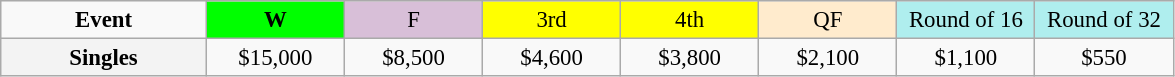<table class=wikitable style=font-size:95%;text-align:center>
<tr>
<td style="width:130px"><strong>Event</strong></td>
<td style="width:85px; background:lime"><strong>W</strong></td>
<td style="width:85px; background:thistle">F</td>
<td style="width:85px; background:#ffff00">3rd</td>
<td style="width:85px; background:#ffff00">4th</td>
<td style="width:85px; background:#ffebcd">QF</td>
<td style="width:85px; background:#afeeee">Round of 16</td>
<td style="width:85px; background:#afeeee">Round of 32</td>
</tr>
<tr>
<th style=background:#f3f3f3>Singles </th>
<td>$15,000</td>
<td>$8,500</td>
<td>$4,600</td>
<td>$3,800</td>
<td>$2,100</td>
<td>$1,100</td>
<td>$550</td>
</tr>
</table>
